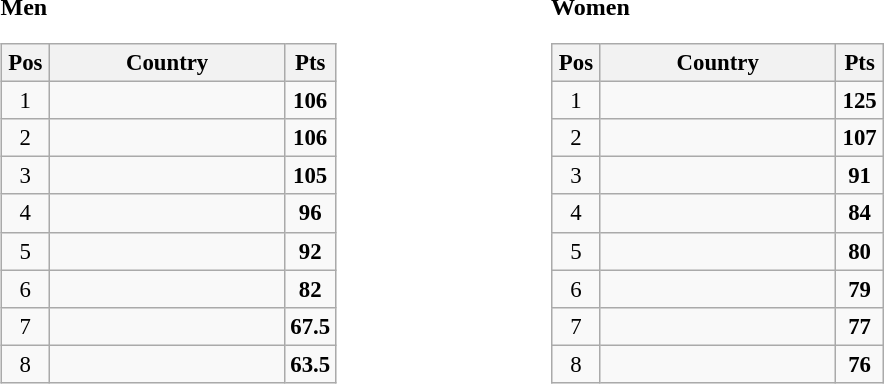<table>
<tr>
<td valign="top" width=33%><br><strong>Men</strong><table class="wikitable" style="text-align: center; font-size:95%">
<tr>
<th width="25">Pos</th>
<th width="150">Country</th>
<th width="25">Pts</th>
</tr>
<tr>
<td>1</td>
<td align="left"></td>
<td><strong>106</strong></td>
</tr>
<tr>
<td>2</td>
<td align="left"></td>
<td><strong>106</strong></td>
</tr>
<tr>
<td>3</td>
<td align="left"></td>
<td><strong>105</strong></td>
</tr>
<tr>
<td>4</td>
<td align="left"></td>
<td><strong>96</strong></td>
</tr>
<tr>
<td>5</td>
<td align="left"></td>
<td><strong>92</strong></td>
</tr>
<tr>
<td>6</td>
<td align="left"></td>
<td><strong>82</strong></td>
</tr>
<tr>
<td>7</td>
<td align="left"></td>
<td><strong>67.5</strong></td>
</tr>
<tr>
<td>8</td>
<td align="left"></td>
<td><strong>63.5</strong></td>
</tr>
</table>
</td>
<td valign="top" width=33%><br><strong>Women</strong><table class="wikitable" style="text-align: center; font-size:95%">
<tr>
<th width="25">Pos</th>
<th width="150">Country</th>
<th width="25">Pts</th>
</tr>
<tr>
<td>1</td>
<td align="left"></td>
<td><strong>125</strong></td>
</tr>
<tr>
<td>2</td>
<td align="left"></td>
<td><strong>107</strong></td>
</tr>
<tr>
<td>3</td>
<td align="left"></td>
<td><strong>91</strong></td>
</tr>
<tr>
<td>4</td>
<td align="left"></td>
<td><strong>84</strong></td>
</tr>
<tr>
<td>5</td>
<td align="left"></td>
<td><strong>80</strong></td>
</tr>
<tr>
<td>6</td>
<td align="left"></td>
<td><strong>79</strong></td>
</tr>
<tr>
<td>7</td>
<td align="left"></td>
<td><strong>77</strong></td>
</tr>
<tr>
<td>8</td>
<td align="left"></td>
<td><strong>76</strong></td>
</tr>
</table>
</td>
</tr>
</table>
